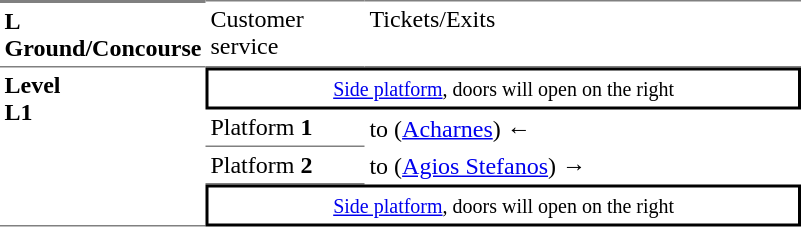<table border=0 cellspacing=0 cellpadding=3>
<tr>
<td style="border-bottom:solid 1px gray;border-top:solid 2px gray;" width=50 valign=top><strong>L<br>Ground/Concourse</strong></td>
<td style="border-top:solid 1px gray;border-bottom:solid 1px gray;" width=100 valign=top>Customer service</td>
<td style="border-top:solid 1px gray;border-bottom:solid 1px gray;" width=285 valign=top>Tickets/Exits</td>
</tr>
<tr>
<td style="border-bottom:solid 1px gray;" rowspan=4 valign=top><strong>Level<br>L1</strong></td>
<td style="border-top:solid 2px black;border-right:solid 2px black;border-left:solid 2px black;border-bottom:solid 2px black;text-align:center;" colspan=2><small><a href='#'>Side platform</a>, doors will open on the right</small></td>
</tr>
<tr>
<td style="border-bottom:solid 1px gray;">Platform <strong>1</strong></td>
<td> to  (<a href='#'>Acharnes</a>) ←</td>
</tr>
<tr>
<td style="border-bottom:solid 1px gray;">Platform <strong>2</strong></td>
<td> to  (<a href='#'>Agios Stefanos</a>) →</td>
</tr>
<tr>
<td style="border-top:solid 2px black;border-left:solid 2px black;border-right:solid 2px black;border-bottom:solid 2px black;text-align:center;" colspan=2><small><a href='#'>Side platform</a>, doors will open on the right</small></td>
</tr>
</table>
